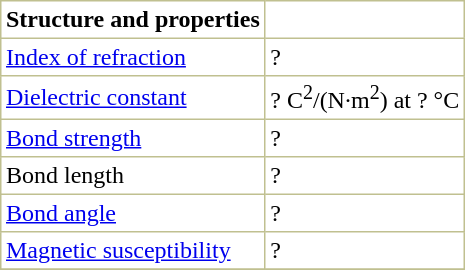<table border="1" cellspacing="0" cellpadding="3" style="margin: 0 0 0 0.5em; background: #FFFFFF; border-collapse: collapse; border-color: #C0C090;">
<tr>
<th>Structure and properties</th>
</tr>
<tr>
<td><a href='#'>Index of refraction</a></td>
<td>? </td>
</tr>
<tr>
<td><a href='#'>Dielectric constant</a></td>
<td>? C<sup>2</sup>/(N·m<sup>2</sup>) at ? °C </td>
</tr>
<tr>
<td><a href='#'>Bond strength</a></td>
<td>? </td>
</tr>
<tr>
<td>Bond length</td>
<td>?</td>
</tr>
<tr>
<td><a href='#'>Bond angle</a></td>
<td>?</td>
</tr>
<tr>
<td><a href='#'>Magnetic susceptibility</a></td>
<td>?</td>
</tr>
<tr>
</tr>
</table>
